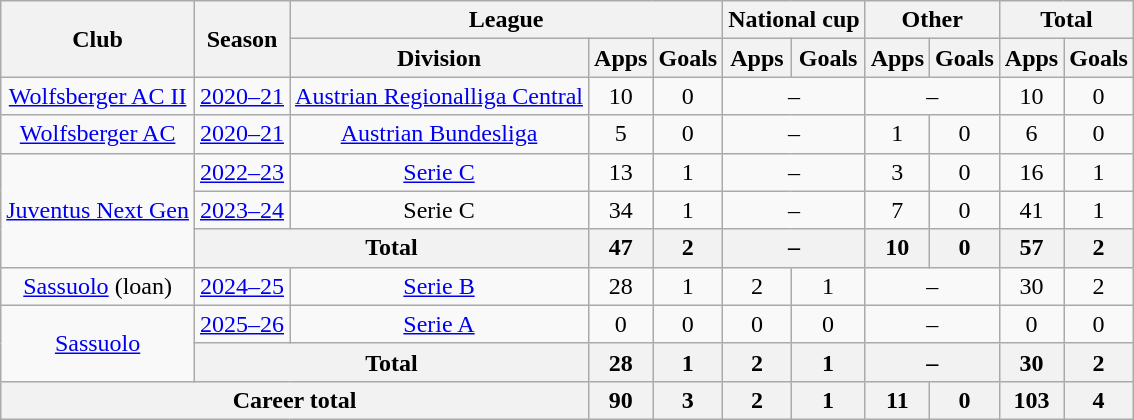<table class="wikitable" style="text-align:center">
<tr>
<th rowspan=2>Club</th>
<th rowspan=2>Season</th>
<th colspan=3>League</th>
<th colspan=2>National cup</th>
<th colspan=2>Other</th>
<th colspan=2>Total</th>
</tr>
<tr>
<th>Division</th>
<th>Apps</th>
<th>Goals</th>
<th>Apps</th>
<th>Goals</th>
<th>Apps</th>
<th>Goals</th>
<th>Apps</th>
<th>Goals</th>
</tr>
<tr>
<td><a href='#'>Wolfsberger AC II</a></td>
<td><a href='#'>2020–21</a></td>
<td><a href='#'>Austrian Regionalliga Central</a></td>
<td>10</td>
<td>0</td>
<td colspan=2>–</td>
<td colspan=2>–</td>
<td>10</td>
<td>0</td>
</tr>
<tr>
<td><a href='#'>Wolfsberger AC</a></td>
<td><a href='#'>2020–21</a></td>
<td><a href='#'>Austrian Bundesliga</a></td>
<td>5</td>
<td>0</td>
<td colspan=2>–</td>
<td>1</td>
<td>0</td>
<td>6</td>
<td>0</td>
</tr>
<tr>
<td rowspan=3><a href='#'>Juventus Next Gen</a></td>
<td><a href='#'>2022–23</a></td>
<td><a href='#'>Serie C</a></td>
<td>13</td>
<td>1</td>
<td colspan=2>–</td>
<td>3</td>
<td>0</td>
<td>16</td>
<td>1</td>
</tr>
<tr>
<td><a href='#'>2023–24</a></td>
<td>Serie C</td>
<td>34</td>
<td>1</td>
<td colspan=2>–</td>
<td>7</td>
<td>0</td>
<td>41</td>
<td>1</td>
</tr>
<tr>
<th colspan=2>Total</th>
<th>47</th>
<th>2</th>
<th colspan=2>–</th>
<th>10</th>
<th>0</th>
<th>57</th>
<th>2</th>
</tr>
<tr>
<td><a href='#'>Sassuolo</a> (loan)</td>
<td><a href='#'>2024–25</a></td>
<td><a href='#'>Serie B</a></td>
<td>28</td>
<td>1</td>
<td>2</td>
<td>1</td>
<td colspan=2>–</td>
<td>30</td>
<td>2</td>
</tr>
<tr>
<td rowspan=2><a href='#'>Sassuolo</a></td>
<td><a href='#'>2025–26</a></td>
<td><a href='#'>Serie A</a></td>
<td>0</td>
<td>0</td>
<td>0</td>
<td>0</td>
<td colspan=2>–</td>
<td>0</td>
<td>0</td>
</tr>
<tr>
<th colspan=2>Total</th>
<th>28</th>
<th>1</th>
<th>2</th>
<th>1</th>
<th colspan=2>–</th>
<th>30</th>
<th>2</th>
</tr>
<tr>
<th colspan=3>Career total</th>
<th>90</th>
<th>3</th>
<th>2</th>
<th>1</th>
<th>11</th>
<th>0</th>
<th>103</th>
<th>4</th>
</tr>
</table>
